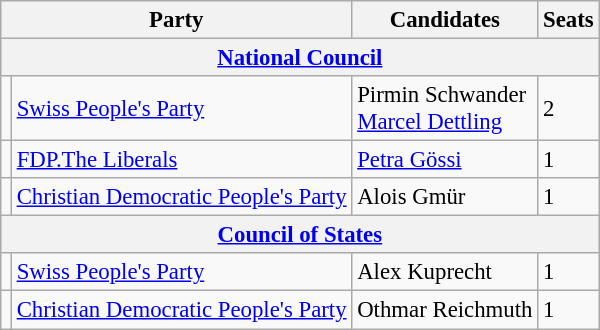<table class="wikitable" style="font-size:95%;">
<tr>
<th colspan=2>Party</th>
<th>Candidates</th>
<th>Seats</th>
</tr>
<tr>
<th colspan=4><a href='#'>National Council</a></th>
</tr>
<tr>
<td bgcolor=></td>
<td align=left><a href='#'>Swiss People's Party</a></td>
<td>Pirmin Schwander<br><a href='#'>Marcel Dettling</a></td>
<td>2</td>
</tr>
<tr>
<td bgcolor=></td>
<td align=left><a href='#'>FDP.The Liberals</a></td>
<td><a href='#'>Petra Gössi</a></td>
<td>1</td>
</tr>
<tr>
<td bgcolor=></td>
<td align=left><a href='#'>Christian Democratic People's Party</a></td>
<td>Alois Gmür</td>
<td>1</td>
</tr>
<tr>
<th colspan=6><a href='#'>Council of States</a></th>
</tr>
<tr>
<td bgcolor=></td>
<td align=left><a href='#'>Swiss People's Party</a></td>
<td>Alex Kuprecht</td>
<td>1</td>
</tr>
<tr>
<td bgcolor=></td>
<td align=left><a href='#'>Christian Democratic People's Party</a></td>
<td>Othmar Reichmuth</td>
<td>1</td>
</tr>
</table>
